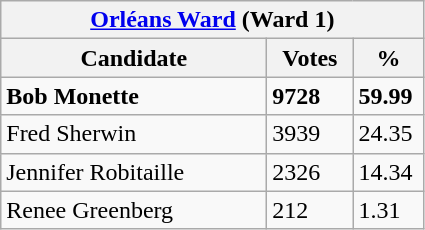<table class="wikitable">
<tr>
<th colspan="3"><a href='#'>Orléans Ward</a> (Ward 1)</th>
</tr>
<tr>
<th bgcolor="#DDDDFF" width="170px">Candidate</th>
<th bgcolor="#DDDDFF" width="50px">Votes</th>
<th bgcolor="#DDDDFF" width="40px">%</th>
</tr>
<tr>
<td><strong>Bob Monette</strong></td>
<td><strong>9728</strong></td>
<td><strong>59.99</strong></td>
</tr>
<tr>
<td>Fred Sherwin</td>
<td>3939</td>
<td>24.35</td>
</tr>
<tr>
<td>Jennifer Robitaille</td>
<td>2326</td>
<td>14.34</td>
</tr>
<tr>
<td>Renee Greenberg</td>
<td>212</td>
<td>1.31</td>
</tr>
</table>
